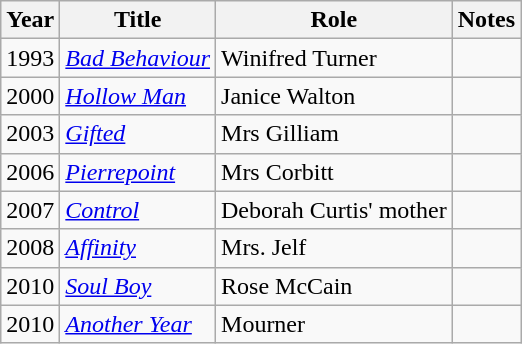<table class="wikitable">
<tr>
<th>Year</th>
<th>Title</th>
<th>Role</th>
<th>Notes</th>
</tr>
<tr>
<td>1993</td>
<td><em><a href='#'>Bad Behaviour</a></em></td>
<td>Winifred Turner</td>
<td></td>
</tr>
<tr>
<td>2000</td>
<td><em><a href='#'>Hollow Man</a></em></td>
<td>Janice Walton</td>
<td></td>
</tr>
<tr>
<td>2003</td>
<td><em><a href='#'>Gifted</a></em></td>
<td>Mrs Gilliam</td>
<td></td>
</tr>
<tr>
<td>2006</td>
<td><em><a href='#'>Pierrepoint</a></em></td>
<td>Mrs Corbitt</td>
<td></td>
</tr>
<tr>
<td>2007</td>
<td><em><a href='#'>Control</a></em></td>
<td>Deborah Curtis' mother</td>
<td></td>
</tr>
<tr>
<td>2008</td>
<td><em><a href='#'>Affinity</a></em></td>
<td>Mrs. Jelf</td>
<td></td>
</tr>
<tr>
<td>2010</td>
<td><em><a href='#'>Soul Boy</a></em></td>
<td>Rose McCain</td>
<td></td>
</tr>
<tr>
<td>2010</td>
<td><em><a href='#'>Another Year</a></em></td>
<td>Mourner</td>
<td></td>
</tr>
</table>
